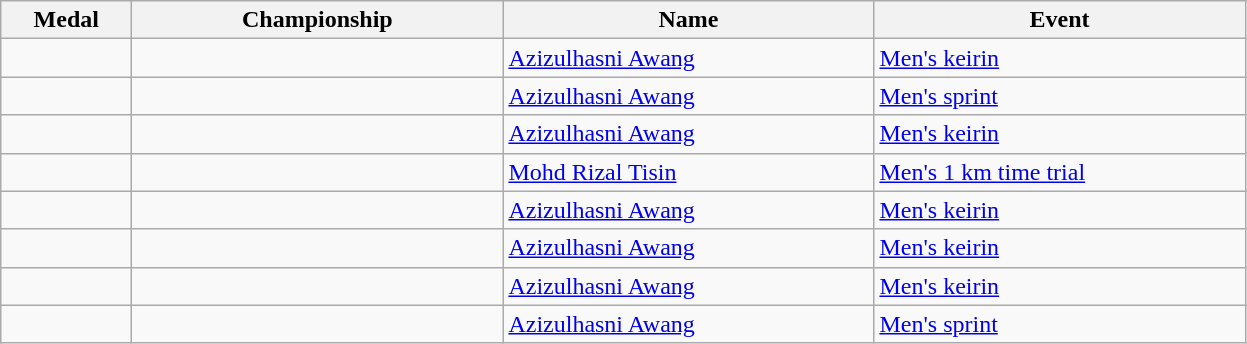<table class="wikitable sortable">
<tr>
<th style="width:5em">Medal</th>
<th style="width:15em">Championship</th>
<th style="width:15em">Name</th>
<th style="width:15em">Event</th>
</tr>
<tr>
<td></td>
<td></td>
<td><a href='#'>Azizulhasni Awang</a></td>
<td><a href='#'>Men's keirin</a></td>
</tr>
<tr>
<td></td>
<td></td>
<td><a href='#'>Azizulhasni Awang</a></td>
<td><a href='#'>Men's sprint</a></td>
</tr>
<tr>
<td></td>
<td></td>
<td><a href='#'>Azizulhasni Awang</a></td>
<td><a href='#'>Men's keirin</a></td>
</tr>
<tr>
<td></td>
<td></td>
<td><a href='#'>Mohd Rizal Tisin</a></td>
<td><a href='#'>Men's 1 km time trial</a></td>
</tr>
<tr>
<td></td>
<td></td>
<td><a href='#'>Azizulhasni Awang</a></td>
<td><a href='#'>Men's keirin</a></td>
</tr>
<tr>
<td></td>
<td></td>
<td><a href='#'>Azizulhasni Awang</a></td>
<td><a href='#'>Men's keirin</a></td>
</tr>
<tr>
<td></td>
<td></td>
<td><a href='#'>Azizulhasni Awang</a></td>
<td><a href='#'>Men's keirin</a></td>
</tr>
<tr>
<td></td>
<td></td>
<td><a href='#'>Azizulhasni Awang</a></td>
<td><a href='#'>Men's sprint</a></td>
</tr>
</table>
